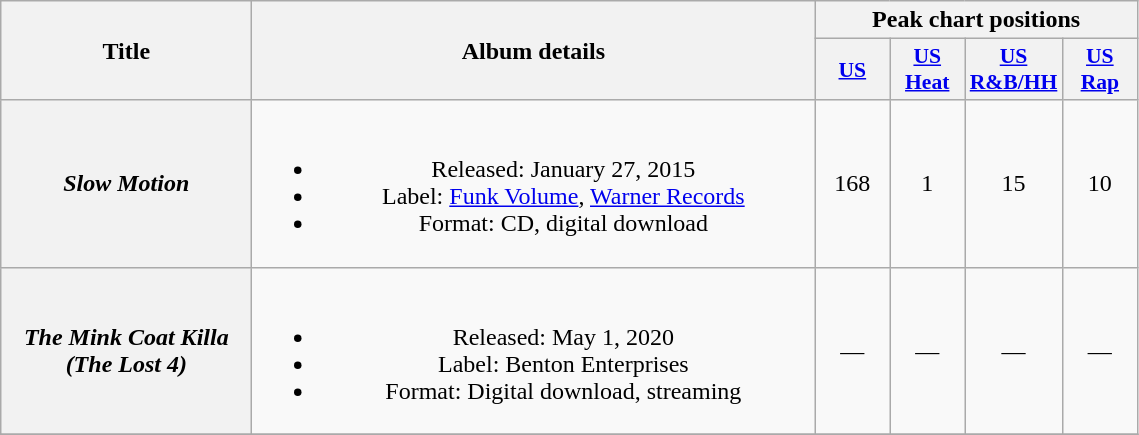<table class="wikitable plainrowheaders" style="text-align:center;">
<tr>
<th scope="col" rowspan=2 style="width:10em;">Title</th>
<th scope="col" rowspan=2 style="width:23em;">Album details</th>
<th scope="col" colspan=4>Peak chart positions</th>
</tr>
<tr>
<th scope="col" style="width:3em;font-size:90%;"><a href='#'>US</a><br></th>
<th scope="col" style="width:3em;font-size:90%;"><a href='#'>US<br>Heat</a><br></th>
<th scope="col" style="width:3em;font-size:90%;"><a href='#'>US<br>R&B/HH</a><br></th>
<th scope="col" style="width:3em;font-size:90%;"><a href='#'>US<br>Rap</a><br></th>
</tr>
<tr>
<th scope="row"><em>Slow Motion</em></th>
<td><br><ul><li>Released: January 27, 2015</li><li>Label: <a href='#'>Funk Volume</a>, <a href='#'>Warner Records</a></li><li>Format: CD, digital download</li></ul></td>
<td>168</td>
<td>1</td>
<td>15</td>
<td>10</td>
</tr>
<tr>
<th scope="row"><em>The Mink Coat Killa (The Lost 4)</em></th>
<td><br><ul><li>Released: May 1, 2020</li><li>Label: Benton Enterprises</li><li>Format: Digital download, streaming</li></ul></td>
<td>—</td>
<td>—</td>
<td>—</td>
<td>—</td>
</tr>
<tr>
</tr>
</table>
